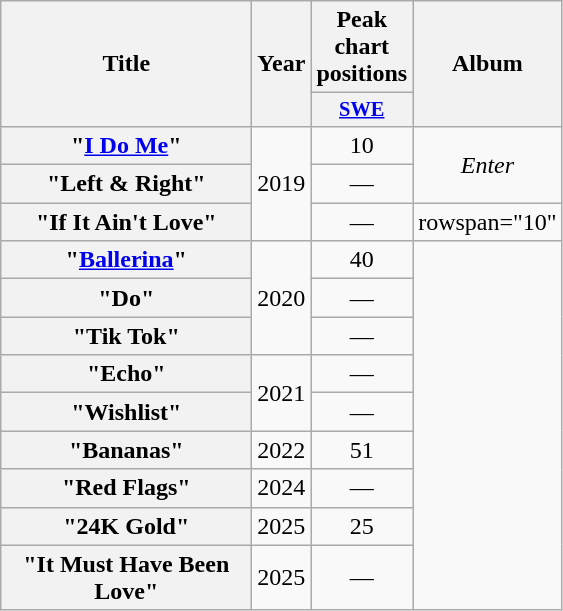<table class="wikitable plainrowheaders" style="text-align:center;">
<tr>
<th scope="col" rowspan="2" style="width:10em;">Title</th>
<th scope="col" rowspan="2" style="width:1em;">Year</th>
<th scope="col" colspan="1">Peak chart positions</th>
<th scope="col" rowspan="2">Album</th>
</tr>
<tr>
<th scope="col" style="width:3em;font-size:85%;"><a href='#'>SWE</a><br></th>
</tr>
<tr>
<th scope="row">"<a href='#'>I Do Me</a>"</th>
<td rowspan="3">2019</td>
<td>10</td>
<td rowspan="2"><em>Enter</em></td>
</tr>
<tr>
<th scope="row">"Left & Right"</th>
<td>—</td>
</tr>
<tr>
<th scope="row">"If It Ain't Love"</th>
<td>—</td>
<td>rowspan="10" </td>
</tr>
<tr>
<th scope="row">"<a href='#'>Ballerina</a>"</th>
<td rowspan="3">2020</td>
<td>40<br></td>
</tr>
<tr>
<th scope="row">"Do" </th>
<td>—</td>
</tr>
<tr>
<th scope="row">"Tik Tok"</th>
<td>—</td>
</tr>
<tr>
<th scope="row">"Echo"</th>
<td rowspan="2">2021</td>
<td>—</td>
</tr>
<tr>
<th scope="row">"Wishlist"</th>
<td>—</td>
</tr>
<tr>
<th scope="row">"Bananas"</th>
<td>2022</td>
<td>51<br></td>
</tr>
<tr>
<th scope="row">"Red Flags"</th>
<td>2024</td>
<td>—</td>
</tr>
<tr>
<th scope="row">"24K Gold"</th>
<td>2025</td>
<td>25<br></td>
</tr>
<tr>
<th scope="row">"It Must Have Been Love"</th>
<td>2025</td>
<td>—</td>
</tr>
</table>
